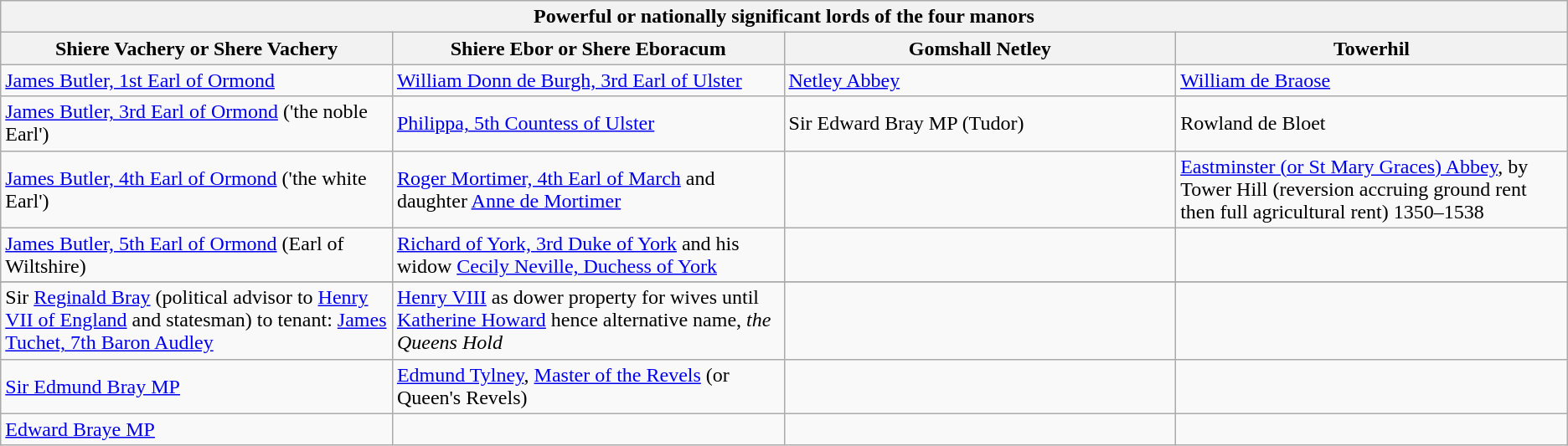<table class=wikitable>
<tr>
<th colspan=4>Powerful or nationally significant lords of the four manors</th>
</tr>
<tr>
<th width=25% bgcolor=#44EE88>Shiere Vachery or Shere Vachery</th>
<th width=25% bgcolor=#44EE88>Shiere Ebor or Shere Eboracum</th>
<th width=25% bgcolor=#44EE88>Gomshall Netley</th>
<th width=25% bgcolor=#44EE88>Towerhil</th>
</tr>
<tr>
<td><a href='#'>James Butler, 1st Earl of Ormond</a></td>
<td><a href='#'>William Donn de Burgh, 3rd Earl of Ulster</a></td>
<td><a href='#'>Netley Abbey</a></td>
<td><a href='#'>William de Braose</a></td>
</tr>
<tr>
<td><a href='#'>James Butler, 3rd Earl of Ormond</a> ('the noble Earl')</td>
<td><a href='#'>Philippa, 5th Countess of Ulster</a></td>
<td>Sir Edward Bray MP (Tudor)</td>
<td>Rowland de Bloet</td>
</tr>
<tr>
<td><a href='#'>James Butler, 4th Earl of Ormond</a> ('the white Earl')</td>
<td><a href='#'>Roger Mortimer, 4th Earl of March</a> and daughter <a href='#'>Anne de Mortimer</a></td>
<td></td>
<td><a href='#'>Eastminster (or St Mary Graces) Abbey</a>, by Tower Hill (reversion accruing ground rent then full agricultural rent) 1350–1538</td>
</tr>
<tr>
<td><a href='#'>James Butler, 5th Earl of Ormond</a> (Earl of Wiltshire)</td>
<td><a href='#'>Richard of York, 3rd Duke of York</a> and his widow <a href='#'>Cecily Neville, Duchess of York</a></td>
<td></td>
<td></td>
</tr>
<tr>
</tr>
<tr>
<td>Sir <a href='#'>Reginald Bray</a> (political advisor to <a href='#'>Henry VII of England</a> and statesman) to tenant: <a href='#'>James Tuchet, 7th Baron Audley</a></td>
<td><a href='#'>Henry VIII</a> as dower property for wives until <a href='#'>Katherine Howard</a> hence alternative name, <em>the Queens Hold</em></td>
<td></td>
<td></td>
</tr>
<tr>
<td><a href='#'>Sir Edmund Bray MP</a></td>
<td><a href='#'>Edmund Tylney</a>, <a href='#'>Master of the Revels</a> (or Queen's Revels)</td>
<td></td>
<td></td>
</tr>
<tr>
<td><a href='#'>Edward Braye MP</a></td>
<td></td>
<td></td>
<td></td>
</tr>
</table>
